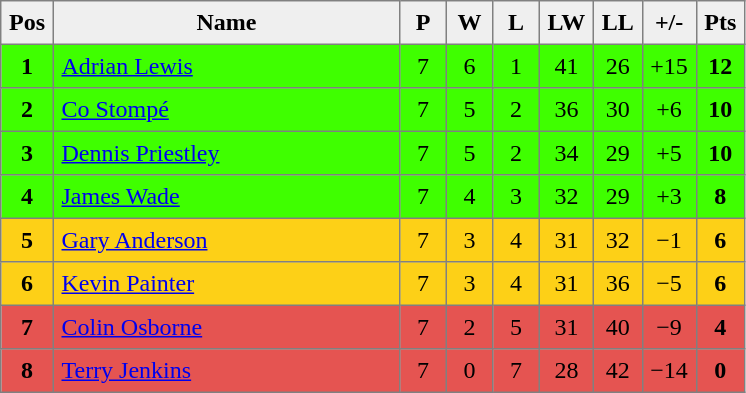<table style=border-collapse:collapse border=1 cellspacing=0 cellpadding=5>
<tr align=center bgcolor=#efefef>
<th width=20>Pos</th>
<th width=220>Name</th>
<th width=20>P</th>
<th width=20>W</th>
<th width=20>L</th>
<th width=20>LW</th>
<th width=20>LL</th>
<th width=20>+/-</th>
<th width=20>Pts</th>
</tr>
<tr align=center bgcolor="#3FFF00">
<td><strong>1</strong></td>
<td align="left"> <a href='#'>Adrian Lewis</a></td>
<td>7</td>
<td>6</td>
<td>1</td>
<td>41</td>
<td>26</td>
<td>+15</td>
<td><strong>12</strong></td>
</tr>
<tr align=center bgcolor="#3FFF00">
<td><strong>2</strong></td>
<td align="left"> <a href='#'>Co Stompé</a></td>
<td>7</td>
<td>5</td>
<td>2</td>
<td>36</td>
<td>30</td>
<td>+6</td>
<td><strong>10</strong></td>
</tr>
<tr align=center bgcolor="#3FFF00">
<td><strong>3</strong></td>
<td align="left"> <a href='#'>Dennis Priestley</a></td>
<td>7</td>
<td>5</td>
<td>2</td>
<td>34</td>
<td>29</td>
<td>+5</td>
<td><strong>10</strong></td>
</tr>
<tr align=center bgcolor="#3FFF00">
<td><strong>4</strong></td>
<td align="left"> <a href='#'>James Wade</a></td>
<td>7</td>
<td>4</td>
<td>3</td>
<td>32</td>
<td>29</td>
<td>+3</td>
<td><strong>8</strong></td>
</tr>
<tr align=center bgcolor="#FDD017">
<td><strong>5</strong></td>
<td align="left"> <a href='#'>Gary Anderson</a></td>
<td>7</td>
<td>3</td>
<td>4</td>
<td>31</td>
<td>32</td>
<td>−1</td>
<td><strong>6</strong></td>
</tr>
<tr align=center bgcolor="#FDD017">
<td><strong>6</strong></td>
<td align="left"> <a href='#'>Kevin Painter</a></td>
<td>7</td>
<td>3</td>
<td>4</td>
<td>31</td>
<td>36</td>
<td>−5</td>
<td><strong>6</strong></td>
</tr>
<tr align=center bgcolor="#E55451">
<td><strong>7</strong></td>
<td align="left"> <a href='#'>Colin Osborne</a></td>
<td>7</td>
<td>2</td>
<td>5</td>
<td>31</td>
<td>40</td>
<td>−9</td>
<td><strong>4</strong></td>
</tr>
<tr align=center bgcolor="#E55451">
<td><strong>8</strong></td>
<td align="left"> <a href='#'>Terry Jenkins</a></td>
<td>7</td>
<td>0</td>
<td>7</td>
<td>28</td>
<td>42</td>
<td>−14</td>
<td><strong>0</strong></td>
</tr>
</table>
